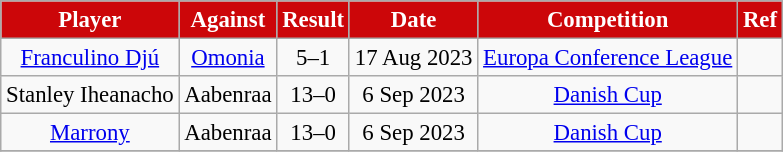<table class="wikitable" style="font-size: 95%; text-align: center">
<tr>
<th style="background:#cc0609; color:white; text-align:center;"!width=80>Player</th>
<th style="background:#cc0609; color:white; text-align:center;"!width=80>Against</th>
<th style="background:#cc0609; color:white; text-align:center;"!width=80>Result</th>
<th style="background:#cc0609; color:white; text-align:center;"!width=80>Date</th>
<th style="background:#cc0609; color:white; text-align:center;"!width=150>Competition</th>
<th style="background:#cc0609; color:white; text-align:center;"!width=150>Ref</th>
</tr>
<tr>
<td><a href='#'>Franculino Djú</a></td>
<td><a href='#'>Omonia</a></td>
<td>5–1</td>
<td>17 Aug 2023</td>
<td><a href='#'>Europa Conference League</a></td>
<td></td>
</tr>
<tr>
<td>Stanley Iheanacho</td>
<td>Aabenraa</td>
<td>13–0</td>
<td>6 Sep 2023</td>
<td><a href='#'>Danish Cup</a></td>
<td></td>
</tr>
<tr>
<td><a href='#'>Marrony</a></td>
<td>Aabenraa</td>
<td>13–0</td>
<td>6 Sep 2023</td>
<td><a href='#'>Danish Cup</a></td>
<td></td>
</tr>
<tr>
</tr>
</table>
